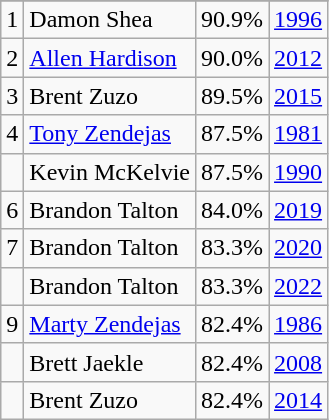<table class="wikitable">
<tr>
</tr>
<tr>
<td>1</td>
<td>Damon Shea</td>
<td><abbr>90.9%</abbr></td>
<td><a href='#'>1996</a></td>
</tr>
<tr>
<td>2</td>
<td><a href='#'>Allen Hardison</a></td>
<td><abbr>90.0%</abbr></td>
<td><a href='#'>2012</a></td>
</tr>
<tr>
<td>3</td>
<td>Brent Zuzo</td>
<td><abbr>89.5%</abbr></td>
<td><a href='#'>2015</a></td>
</tr>
<tr>
<td>4</td>
<td><a href='#'>Tony Zendejas</a></td>
<td><abbr>87.5%</abbr></td>
<td><a href='#'>1981</a></td>
</tr>
<tr>
<td></td>
<td>Kevin McKelvie</td>
<td><abbr>87.5%</abbr></td>
<td><a href='#'>1990</a></td>
</tr>
<tr>
<td>6</td>
<td>Brandon Talton</td>
<td><abbr>84.0%</abbr></td>
<td><a href='#'>2019</a></td>
</tr>
<tr>
<td>7</td>
<td>Brandon Talton</td>
<td><abbr>83.3%</abbr></td>
<td><a href='#'>2020</a></td>
</tr>
<tr>
<td></td>
<td>Brandon Talton</td>
<td><abbr>83.3%</abbr></td>
<td><a href='#'>2022</a></td>
</tr>
<tr>
<td>9</td>
<td><a href='#'>Marty Zendejas</a></td>
<td><abbr>82.4%</abbr></td>
<td><a href='#'>1986</a></td>
</tr>
<tr>
<td></td>
<td>Brett Jaekle</td>
<td><abbr>82.4%</abbr></td>
<td><a href='#'>2008</a></td>
</tr>
<tr>
<td></td>
<td>Brent Zuzo</td>
<td><abbr>82.4%</abbr></td>
<td><a href='#'>2014</a></td>
</tr>
</table>
